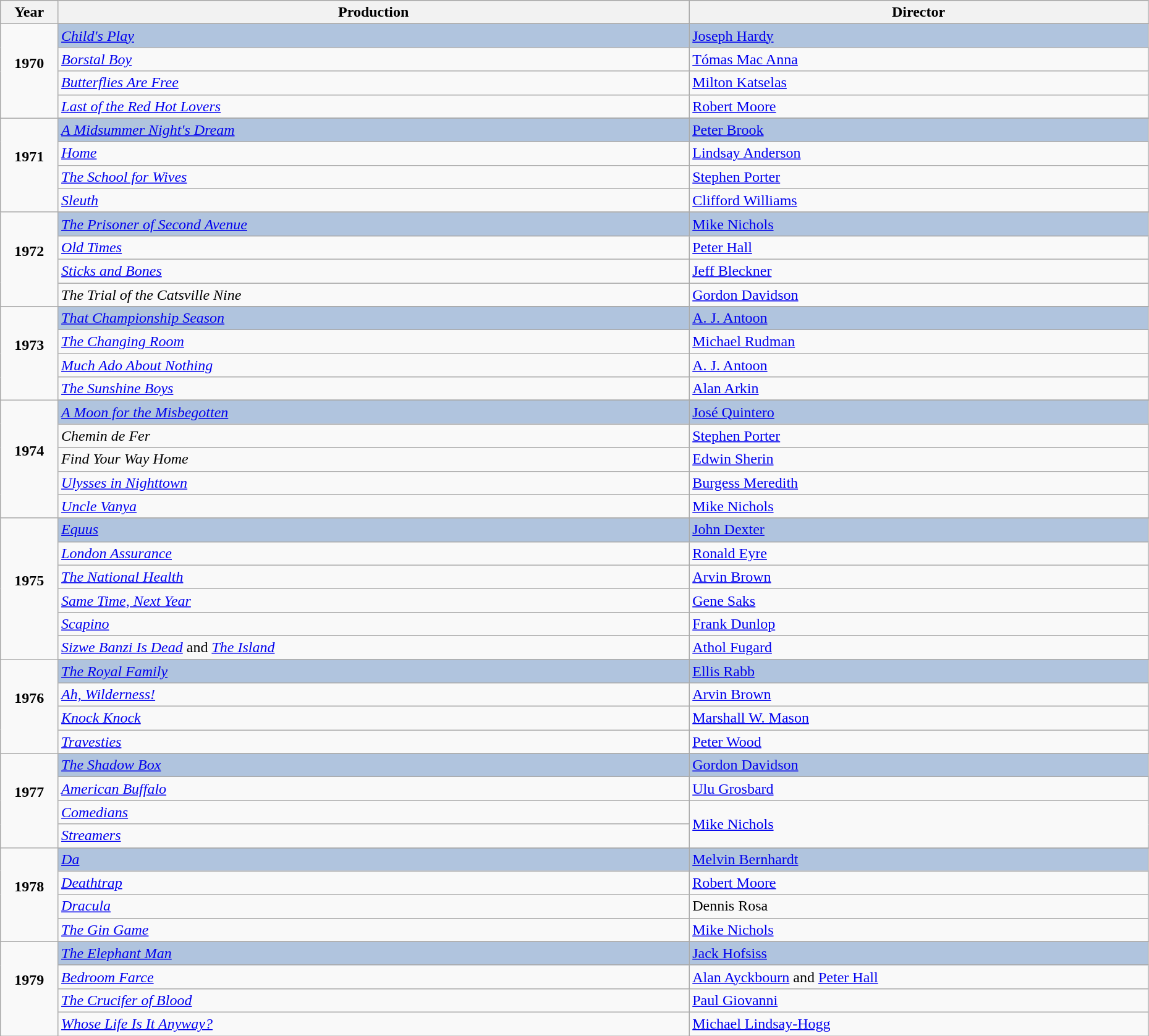<table class="wikitable" style="width:98%;">
<tr style="background:#bebebe;">
<th style="width:5%;">Year</th>
<th style="width:55%;">Production</th>
<th style="width:40%;">Director</th>
</tr>
<tr>
<td rowspan="5" align="center"><strong>1970</strong><br><br></td>
</tr>
<tr style="background:#B0C4DE">
<td><em><a href='#'>Child's Play</a></em></td>
<td><a href='#'>Joseph Hardy</a></td>
</tr>
<tr>
<td><em><a href='#'>Borstal Boy</a></em></td>
<td><a href='#'>Tómas Mac Anna</a></td>
</tr>
<tr>
<td><em><a href='#'>Butterflies Are Free</a></em></td>
<td><a href='#'>Milton Katselas</a></td>
</tr>
<tr>
<td><em><a href='#'>Last of the Red Hot Lovers</a></em></td>
<td><a href='#'>Robert Moore</a></td>
</tr>
<tr>
<td rowspan="5" align="center"><strong>1971</strong><br><br></td>
</tr>
<tr style="background:#B0C4DE">
<td><em><a href='#'>A Midsummer Night's Dream</a></em></td>
<td><a href='#'>Peter Brook</a></td>
</tr>
<tr>
<td><em><a href='#'>Home</a></em></td>
<td><a href='#'>Lindsay Anderson</a></td>
</tr>
<tr>
<td><em><a href='#'>The School for Wives</a></em></td>
<td><a href='#'>Stephen Porter</a></td>
</tr>
<tr>
<td><em><a href='#'>Sleuth</a></em></td>
<td><a href='#'>Clifford Williams</a></td>
</tr>
<tr>
<td rowspan="5" align="center"><strong>1972</strong><br><br></td>
</tr>
<tr style="background:#B0C4DE">
<td><em><a href='#'>The Prisoner of Second Avenue</a></em></td>
<td><a href='#'>Mike Nichols</a></td>
</tr>
<tr>
<td><em><a href='#'>Old Times</a></em></td>
<td><a href='#'>Peter Hall</a></td>
</tr>
<tr>
<td><em><a href='#'>Sticks and Bones</a></em></td>
<td><a href='#'>Jeff Bleckner</a></td>
</tr>
<tr>
<td><em>The Trial of the Catsville Nine</em></td>
<td><a href='#'>Gordon Davidson</a></td>
</tr>
<tr>
<td rowspan="5" align="center"><strong>1973</strong><br><br></td>
</tr>
<tr style="background:#B0C4DE">
<td><em><a href='#'>That Championship Season</a></em></td>
<td><a href='#'>A. J. Antoon</a></td>
</tr>
<tr>
<td><em><a href='#'>The Changing Room</a></em></td>
<td><a href='#'>Michael Rudman</a></td>
</tr>
<tr>
<td><em><a href='#'>Much Ado About Nothing</a></em></td>
<td><a href='#'>A. J. Antoon</a></td>
</tr>
<tr>
<td><em><a href='#'>The Sunshine Boys</a></em></td>
<td><a href='#'>Alan Arkin</a></td>
</tr>
<tr>
<td rowspan="6" align="center"><strong>1974</strong><br><br></td>
</tr>
<tr style="background:#B0C4DE">
<td><em><a href='#'>A Moon for the Misbegotten</a></em></td>
<td><a href='#'>José Quintero</a></td>
</tr>
<tr>
<td><em>Chemin de Fer</em></td>
<td><a href='#'>Stephen Porter</a></td>
</tr>
<tr>
<td><em>Find Your Way Home</em></td>
<td><a href='#'>Edwin Sherin</a></td>
</tr>
<tr>
<td><em><a href='#'>Ulysses in Nighttown</a></em></td>
<td><a href='#'>Burgess Meredith</a></td>
</tr>
<tr>
<td><em><a href='#'>Uncle Vanya</a></em></td>
<td><a href='#'>Mike Nichols</a></td>
</tr>
<tr>
<td rowspan="7" align="center"><strong>1975</strong><br><br></td>
</tr>
<tr style="background:#B0C4DE">
<td><em><a href='#'>Equus</a></em></td>
<td><a href='#'>John Dexter</a></td>
</tr>
<tr>
<td><em><a href='#'>London Assurance</a></em></td>
<td><a href='#'>Ronald Eyre</a></td>
</tr>
<tr>
<td><em><a href='#'>The National Health</a></em></td>
<td><a href='#'>Arvin Brown</a></td>
</tr>
<tr>
<td><em><a href='#'>Same Time, Next Year</a></em></td>
<td><a href='#'>Gene Saks</a></td>
</tr>
<tr>
<td><em><a href='#'>Scapino</a></em></td>
<td><a href='#'>Frank Dunlop</a></td>
</tr>
<tr>
<td><em><a href='#'>Sizwe Banzi Is Dead</a></em> and <em><a href='#'>The Island</a></em></td>
<td><a href='#'>Athol Fugard</a></td>
</tr>
<tr>
<td rowspan="5" align="center"><strong>1976</strong><br><br></td>
</tr>
<tr style="background:#B0C4DE">
<td><em><a href='#'>The Royal Family</a></em></td>
<td><a href='#'>Ellis Rabb</a></td>
</tr>
<tr>
<td><em><a href='#'>Ah, Wilderness!</a></em></td>
<td><a href='#'>Arvin Brown</a></td>
</tr>
<tr>
<td><em><a href='#'>Knock Knock</a></em></td>
<td><a href='#'>Marshall W. Mason</a></td>
</tr>
<tr>
<td><em><a href='#'>Travesties</a></em></td>
<td><a href='#'>Peter Wood</a></td>
</tr>
<tr>
<td rowspan="5" align="center"><strong>1977</strong><br><br></td>
</tr>
<tr style="background:#B0C4DE">
<td><em><a href='#'>The Shadow Box</a></em></td>
<td><a href='#'>Gordon Davidson</a></td>
</tr>
<tr>
<td><em><a href='#'>American Buffalo</a></em></td>
<td><a href='#'>Ulu Grosbard</a></td>
</tr>
<tr>
<td><em><a href='#'>Comedians</a></em></td>
<td rowspan=2><a href='#'>Mike Nichols</a></td>
</tr>
<tr>
<td><em><a href='#'>Streamers</a></em></td>
</tr>
<tr>
<td rowspan="5" align="center"><strong>1978</strong><br><br></td>
</tr>
<tr style="background:#B0C4DE">
<td><em><a href='#'>Da</a></em></td>
<td><a href='#'>Melvin Bernhardt</a></td>
</tr>
<tr>
<td><em><a href='#'>Deathtrap</a></em></td>
<td><a href='#'>Robert Moore</a></td>
</tr>
<tr>
<td><em><a href='#'>Dracula</a></em></td>
<td>Dennis Rosa</td>
</tr>
<tr>
<td><em><a href='#'>The Gin Game</a></em></td>
<td><a href='#'>Mike Nichols</a></td>
</tr>
<tr>
<td rowspan="5" align="center"><strong>1979</strong><br><br></td>
</tr>
<tr style="background:#B0C4DE">
<td><em><a href='#'>The Elephant Man</a></em></td>
<td><a href='#'>Jack Hofsiss</a></td>
</tr>
<tr>
<td><em><a href='#'>Bedroom Farce</a></em></td>
<td><a href='#'>Alan Ayckbourn</a> and <a href='#'>Peter Hall</a></td>
</tr>
<tr>
<td><em><a href='#'>The Crucifer of Blood</a></em></td>
<td><a href='#'>Paul Giovanni</a></td>
</tr>
<tr>
<td><em><a href='#'>Whose Life Is It Anyway?</a></em></td>
<td><a href='#'>Michael Lindsay-Hogg</a></td>
</tr>
</table>
